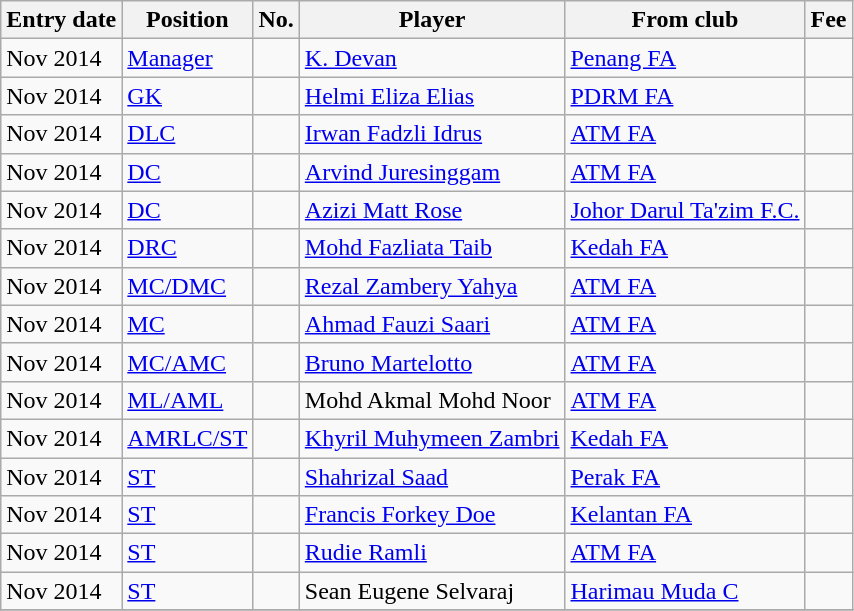<table class="wikitable sortable">
<tr>
<th>Entry date</th>
<th>Position</th>
<th>No.</th>
<th>Player</th>
<th>From club</th>
<th>Fee</th>
</tr>
<tr>
<td>Nov 2014</td>
<td><a href='#'>Manager</a></td>
<td></td>
<td> <a href='#'>K. Devan</a></td>
<td> <a href='#'>Penang FA</a></td>
<td></td>
</tr>
<tr>
<td>Nov 2014</td>
<td><a href='#'>GK</a></td>
<td></td>
<td> <a href='#'>Helmi Eliza Elias</a></td>
<td> <a href='#'>PDRM FA</a></td>
<td></td>
</tr>
<tr>
<td>Nov 2014</td>
<td><a href='#'>DLC</a></td>
<td></td>
<td> <a href='#'>Irwan Fadzli Idrus</a></td>
<td> <a href='#'>ATM FA</a></td>
<td></td>
</tr>
<tr>
<td>Nov 2014</td>
<td><a href='#'>DC</a></td>
<td></td>
<td> <a href='#'>Arvind Juresinggam</a></td>
<td> <a href='#'>ATM FA</a></td>
<td></td>
</tr>
<tr>
<td>Nov 2014</td>
<td><a href='#'>DC</a></td>
<td></td>
<td> <a href='#'>Azizi Matt Rose</a></td>
<td> <a href='#'>Johor Darul Ta'zim F.C.</a></td>
<td></td>
</tr>
<tr>
<td>Nov 2014</td>
<td><a href='#'>DRC</a></td>
<td></td>
<td> <a href='#'>Mohd Fazliata Taib</a></td>
<td> <a href='#'>Kedah FA</a></td>
<td></td>
</tr>
<tr>
<td>Nov 2014</td>
<td><a href='#'>MC/DMC</a></td>
<td></td>
<td> <a href='#'>Rezal Zambery Yahya</a></td>
<td> <a href='#'>ATM FA</a></td>
<td></td>
</tr>
<tr>
<td>Nov 2014</td>
<td><a href='#'>MC</a></td>
<td></td>
<td> <a href='#'>Ahmad Fauzi Saari</a></td>
<td> <a href='#'>ATM FA</a></td>
<td></td>
</tr>
<tr>
<td>Nov 2014</td>
<td><a href='#'>MC/AMC</a></td>
<td></td>
<td> <a href='#'>Bruno Martelotto</a></td>
<td> <a href='#'>ATM FA</a></td>
<td></td>
</tr>
<tr>
<td>Nov 2014</td>
<td><a href='#'>ML/AML</a></td>
<td></td>
<td> Mohd Akmal Mohd Noor</td>
<td> <a href='#'>ATM FA</a></td>
<td></td>
</tr>
<tr>
<td>Nov 2014</td>
<td><a href='#'>AMRLC/ST</a></td>
<td></td>
<td> <a href='#'>Khyril Muhymeen Zambri</a></td>
<td> <a href='#'>Kedah FA</a></td>
<td></td>
</tr>
<tr>
<td>Nov 2014</td>
<td><a href='#'>ST</a></td>
<td></td>
<td> <a href='#'>Shahrizal Saad</a></td>
<td> <a href='#'>Perak FA</a></td>
<td></td>
</tr>
<tr>
<td>Nov 2014</td>
<td><a href='#'>ST</a></td>
<td></td>
<td> <a href='#'>Francis Forkey Doe</a></td>
<td> <a href='#'>Kelantan FA</a></td>
<td></td>
</tr>
<tr>
<td>Nov 2014</td>
<td><a href='#'>ST</a></td>
<td></td>
<td> <a href='#'>Rudie Ramli</a></td>
<td> <a href='#'>ATM FA</a></td>
<td></td>
</tr>
<tr>
<td>Nov 2014</td>
<td><a href='#'>ST</a></td>
<td></td>
<td> Sean Eugene Selvaraj</td>
<td> <a href='#'>Harimau Muda C</a></td>
<td></td>
</tr>
<tr>
</tr>
</table>
